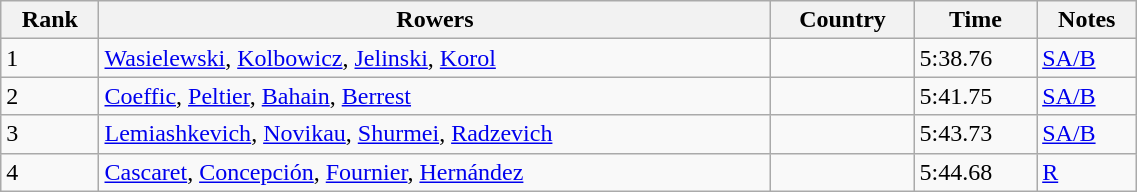<table class="wikitable sortable" width=60%>
<tr>
<th>Rank</th>
<th>Rowers</th>
<th>Country</th>
<th>Time</th>
<th>Notes</th>
</tr>
<tr>
<td>1</td>
<td><a href='#'>Wasielewski</a>, <a href='#'>Kolbowicz</a>, <a href='#'>Jelinski</a>, <a href='#'>Korol</a></td>
<td></td>
<td>5:38.76</td>
<td><a href='#'>SA/B</a></td>
</tr>
<tr>
<td>2</td>
<td><a href='#'>Coeffic</a>, <a href='#'>Peltier</a>, <a href='#'>Bahain</a>, <a href='#'>Berrest</a></td>
<td></td>
<td>5:41.75</td>
<td><a href='#'>SA/B</a></td>
</tr>
<tr>
<td>3</td>
<td><a href='#'>Lemiashkevich</a>, <a href='#'>Novikau</a>, <a href='#'>Shurmei</a>, <a href='#'>Radzevich</a></td>
<td></td>
<td>5:43.73</td>
<td><a href='#'>SA/B</a></td>
</tr>
<tr>
<td>4</td>
<td><a href='#'>Cascaret</a>, <a href='#'>Concepción</a>, <a href='#'>Fournier</a>,  <a href='#'>Hernández</a></td>
<td></td>
<td>5:44.68</td>
<td><a href='#'>R</a></td>
</tr>
</table>
